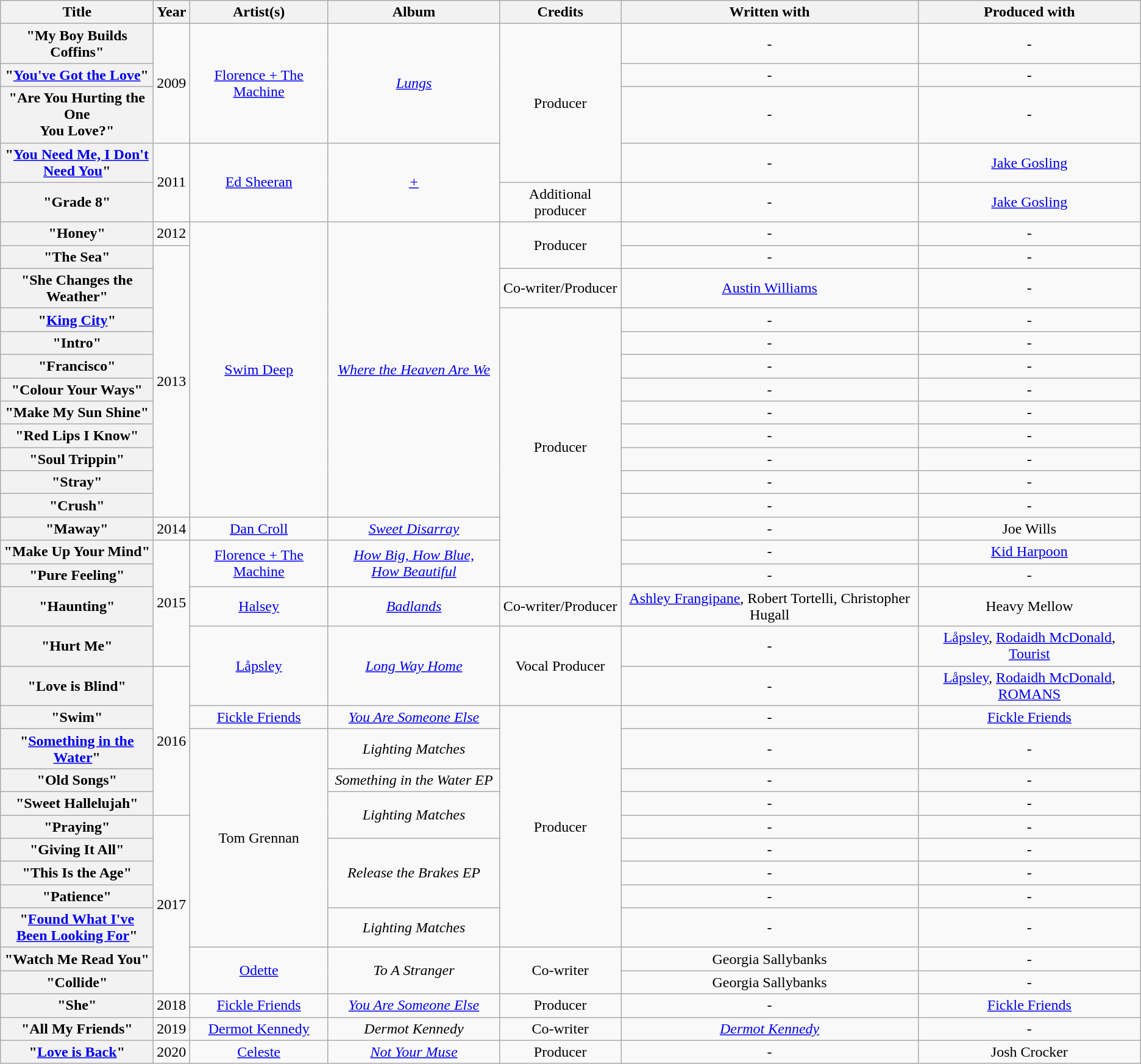<table class="wikitable plainrowheaders" style="text-align:center;">
<tr>
<th scope="col" style="width:160px;">Title</th>
<th scope="col">Year</th>
<th scope="col">Artist(s)</th>
<th scope="col" style="width:180px;">Album</th>
<th scope="col">Credits</th>
<th scope="col">Written with</th>
<th scope="col">Produced with</th>
</tr>
<tr>
<th scope="row">"My Boy Builds Coffins"</th>
<td rowspan="3">2009</td>
<td rowspan="3"><a href='#'>Florence + The Machine</a></td>
<td rowspan="3"><em><a href='#'>Lungs</a></em></td>
<td rowspan="4">Producer</td>
<td>-</td>
<td>-</td>
</tr>
<tr>
<th scope="row">"<a href='#'>You've Got the Love</a>"</th>
<td>-</td>
<td>-</td>
</tr>
<tr>
<th scope="row">"Are You Hurting the One<br>You Love?"</th>
<td>-</td>
<td>-</td>
</tr>
<tr>
<th scope="row">"<a href='#'>You Need Me, I Don't Need You</a>"</th>
<td rowspan="2">2011</td>
<td rowspan="2"><a href='#'>Ed Sheeran</a></td>
<td rowspan="2"><em><a href='#'>+</a></em></td>
<td>-</td>
<td><a href='#'>Jake Gosling</a></td>
</tr>
<tr>
<th scope="row">"Grade 8"</th>
<td>Additional producer</td>
<td>-</td>
<td><a href='#'>Jake Gosling</a></td>
</tr>
<tr>
<th scope="row">"Honey"</th>
<td>2012</td>
<td rowspan="12"><a href='#'>Swim Deep</a></td>
<td rowspan="12"><em><a href='#'>Where the Heaven Are We</a></em></td>
<td rowspan="2">Producer</td>
<td>-</td>
<td>-</td>
</tr>
<tr>
<th scope="row">"The Sea"</th>
<td rowspan="11">2013</td>
<td>-</td>
<td>-</td>
</tr>
<tr>
<th scope="row">"She Changes the Weather"</th>
<td>Co-writer/Producer</td>
<td><a href='#'>Austin Williams</a></td>
<td>-</td>
</tr>
<tr>
<th scope="row">"<a href='#'>King City</a>"</th>
<td rowspan="12">Producer</td>
<td>-</td>
<td>-</td>
</tr>
<tr>
<th scope="row">"Intro"</th>
<td>-</td>
<td>-</td>
</tr>
<tr>
<th scope="row">"Francisco"</th>
<td>-</td>
<td>-</td>
</tr>
<tr>
<th scope="row">"Colour Your Ways"</th>
<td>-</td>
<td>-</td>
</tr>
<tr>
<th scope="row">"Make My Sun Shine"</th>
<td>-</td>
<td>-</td>
</tr>
<tr>
<th scope="row">"Red Lips I Know"</th>
<td>-</td>
<td>-</td>
</tr>
<tr>
<th scope="row">"Soul Trippin"</th>
<td>-</td>
<td>-</td>
</tr>
<tr>
<th scope="row">"Stray"</th>
<td>-</td>
<td>-</td>
</tr>
<tr>
<th scope="row">"Crush"</th>
<td>-</td>
<td>-</td>
</tr>
<tr>
<th scope="row">"Maway"</th>
<td>2014</td>
<td><a href='#'>Dan Croll</a></td>
<td><em><a href='#'>Sweet Disarray</a></em></td>
<td>-</td>
<td>Joe Wills</td>
</tr>
<tr>
<th scope="row">"Make Up Your Mind"</th>
<td rowspan="4">2015</td>
<td rowspan="2"><a href='#'>Florence + The Machine</a></td>
<td rowspan="2"><em><a href='#'>How Big, How Blue,<br>How Beautiful</a></em></td>
<td>-</td>
<td><a href='#'>Kid Harpoon</a></td>
</tr>
<tr>
<th scope="row">"Pure Feeling"</th>
<td>-</td>
<td>-</td>
</tr>
<tr>
<th scope="row">"Haunting"</th>
<td><a href='#'>Halsey</a></td>
<td><em><a href='#'>Badlands</a></em></td>
<td>Co-writer/Producer</td>
<td><a href='#'>Ashley Frangipane</a>, Robert Tortelli, Christopher Hugall</td>
<td>Heavy Mellow</td>
</tr>
<tr>
<th scope="row">"Hurt Me"</th>
<td rowspan="2"><a href='#'>Låpsley</a></td>
<td rowspan="2"><em><a href='#'>Long Way Home</a></em></td>
<td rowspan="2">Vocal Producer</td>
<td>-</td>
<td><a href='#'>Låpsley</a>, <a href='#'>Rodaidh McDonald</a>, <a href='#'>Tourist</a></td>
</tr>
<tr>
<th scope="row">"Love is Blind"</th>
<td rowspan="5">2016</td>
<td>-</td>
<td><a href='#'>Låpsley</a>, <a href='#'>Rodaidh McDonald</a>, <a href='#'>ROMANS</a></td>
</tr>
<tr>
<th scope="row">"Swim"</th>
<td><a href='#'>Fickle Friends</a></td>
<td><em><a href='#'>You Are Someone Else</a></em></td>
<td rowspan="9">Producer</td>
<td>-</td>
<td><a href='#'>Fickle Friends</a></td>
</tr>
<tr>
<th scope="row">"<a href='#'>Something in the Water</a>"</th>
<td rowspan="8">Tom Grennan</td>
<td><em>Lighting Matches</em></td>
<td>-</td>
<td>-</td>
</tr>
<tr>
<th scope="row">"Old Songs"</th>
<td><em>Something in the Water EP</em></td>
<td>-</td>
<td>-</td>
</tr>
<tr>
<th scope="row">"Sweet Hallelujah"</th>
<td rowspan="2"><em>Lighting Matches</em></td>
<td>-</td>
<td>-</td>
</tr>
<tr>
<th scope="row">"Praying"</th>
<td rowspan="7">2017</td>
<td>-</td>
<td>-</td>
</tr>
<tr>
<th scope="row">"Giving It All"</th>
<td rowspan="3"><em>Release the Brakes EP</em></td>
<td>-</td>
<td>-</td>
</tr>
<tr>
<th scope="row">"This Is the Age"</th>
<td>-</td>
<td>-</td>
</tr>
<tr>
<th scope="row">"Patience"</th>
<td>-</td>
<td>-</td>
</tr>
<tr>
<th scope="row">"<a href='#'>Found What I've Been Looking For</a>"</th>
<td><em>Lighting Matches</em></td>
<td>-</td>
<td>-</td>
</tr>
<tr>
<th scope="row">"Watch Me Read You"</th>
<td rowspan="2"><a href='#'>Odette</a></td>
<td rowspan="2"><em>To A Stranger</em></td>
<td rowspan="2">Co-writer</td>
<td>Georgia Sallybanks</td>
<td>-</td>
</tr>
<tr>
<th scope="row">"Collide"</th>
<td>Georgia Sallybanks</td>
<td>-</td>
</tr>
<tr>
<th scope="row">"She"</th>
<td>2018</td>
<td><a href='#'>Fickle Friends</a></td>
<td><em><a href='#'>You Are Someone Else</a></em></td>
<td>Producer</td>
<td>-</td>
<td><a href='#'>Fickle Friends</a></td>
</tr>
<tr>
<th scope="row">"All My Friends"</th>
<td>2019</td>
<td><a href='#'>Dermot Kennedy</a></td>
<td><em>Dermot Kennedy</em></td>
<td>Co-writer</td>
<td><em><a href='#'>Dermot Kennedy</a></em></td>
<td>-</td>
</tr>
<tr>
<th scope="row">"<a href='#'>Love is Back</a>"</th>
<td>2020</td>
<td><a href='#'>Celeste</a></td>
<td><em><a href='#'>Not Your Muse</a></em></td>
<td>Producer</td>
<td>-</td>
<td>Josh Crocker</td>
</tr>
</table>
